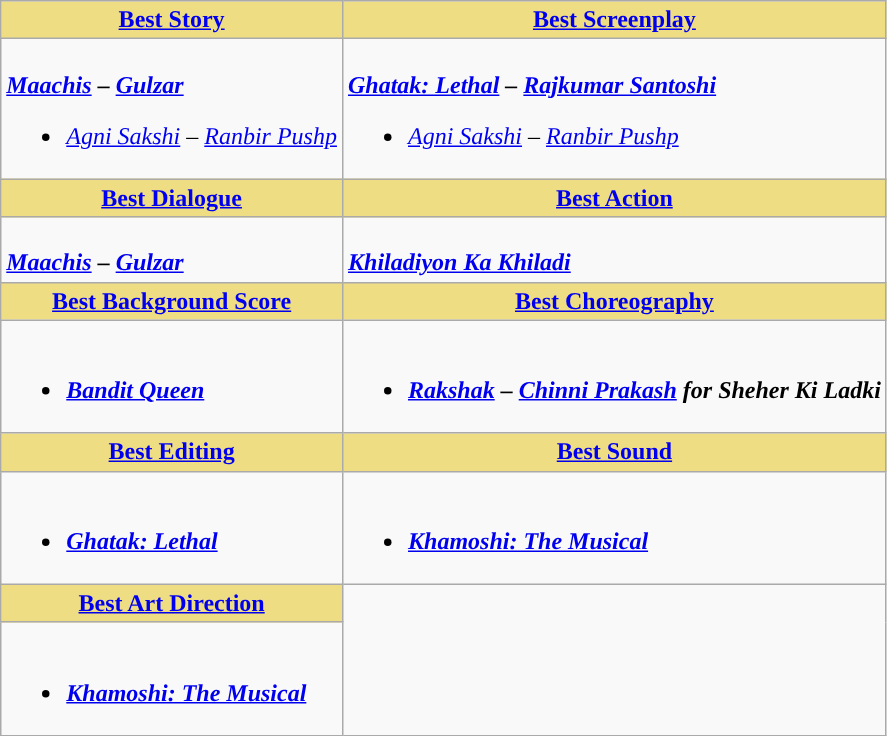<table class="wikitable">
<tr>
<th ! style="background:#EEDD82;text-align:center;"><a href='#'>Best Story</a></th>
<th ! style="background:#eedd82; text-align:center;"><a href='#'>Best Screenplay</a></th>
</tr>
<tr>
<td valign="top"><br><strong> <em><a href='#'>Maachis</a> – <a href='#'>Gulzar</a></em> </strong><ul><li><em><a href='#'>Agni Sakshi</a> – <a href='#'>Ranbir Pushp</a></em></li></ul></td>
<td valign="top"><br><strong> <em><a href='#'>Ghatak: Lethal</a> – <a href='#'>Rajkumar Santoshi</a></em> </strong><ul><li><em><a href='#'>Agni Sakshi</a> – <a href='#'>Ranbir Pushp</a></em></li></ul></td>
</tr>
<tr>
<th ! style="background:#EEDD82;text-align:center;"><a href='#'>Best Dialogue</a></th>
<th ! style="background:#eedd82; text-align:center;"><a href='#'>Best Action</a></th>
</tr>
<tr>
<td valign="top"><br><strong> <em><a href='#'>Maachis</a> – <a href='#'>Gulzar</a></em> </strong></td>
<td valign="top"><br><strong> <em><a href='#'>Khiladiyon Ka Khiladi</a></em> </strong></td>
</tr>
<tr>
<th ! style="background:#EEDD82;text-align:center;"><a href='#'>Best Background Score</a></th>
<th ! style="background:#eedd82; text-align:center;"><a href='#'>Best Choreography</a></th>
</tr>
<tr>
<td valign="top"><br><ul><li><strong> <em><a href='#'>Bandit Queen</a></em> </strong></li></ul></td>
<td valign="top"><br><ul><li><strong> <em><a href='#'>Rakshak</a> – <a href='#'>Chinni Prakash</a> for Sheher Ki Ladki</em> </strong></li></ul></td>
</tr>
<tr>
<th ! style="background:#EEDD82;text-align:center;"><a href='#'>Best Editing</a></th>
<th ! style="background:#eedd82; text-align:center;"><a href='#'>Best Sound</a></th>
</tr>
<tr>
<td valign="top"><br><ul><li><strong> <em><a href='#'>Ghatak: Lethal</a></em> </strong></li></ul></td>
<td valign="top"><br><ul><li><strong> <em><a href='#'>Khamoshi: The Musical</a></em> </strong></li></ul></td>
</tr>
<tr>
<th ! style="background:#EEDD82;text-align:center;"><a href='#'>Best Art Direction</a></th>
</tr>
<tr>
<td valign="top"><br><ul><li><strong> <em><a href='#'>Khamoshi: The Musical</a></em> </strong></li></ul></td>
</tr>
</table>
